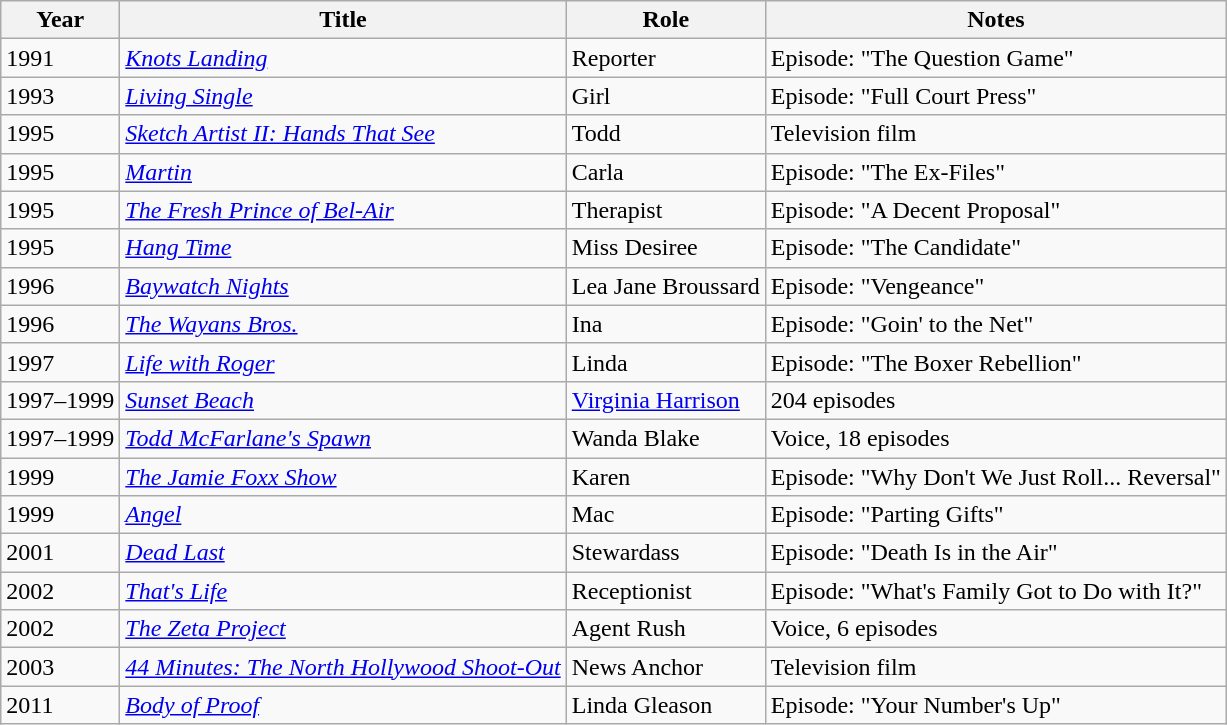<table class="wikitable sortable">
<tr>
<th>Year</th>
<th>Title</th>
<th>Role</th>
<th>Notes</th>
</tr>
<tr>
<td>1991</td>
<td><em><a href='#'>Knots Landing</a></em></td>
<td>Reporter</td>
<td>Episode: "The Question Game"</td>
</tr>
<tr>
<td>1993</td>
<td><em><a href='#'>Living Single</a></em></td>
<td>Girl</td>
<td>Episode: "Full Court Press"</td>
</tr>
<tr>
<td>1995</td>
<td><em><a href='#'>Sketch Artist II: Hands That See</a></em></td>
<td>Todd</td>
<td>Television film</td>
</tr>
<tr>
<td>1995</td>
<td><em><a href='#'>Martin</a></em></td>
<td>Carla</td>
<td>Episode: "The Ex-Files"</td>
</tr>
<tr>
<td>1995</td>
<td><em><a href='#'>The Fresh Prince of Bel-Air</a></em></td>
<td>Therapist</td>
<td>Episode: "A Decent Proposal"</td>
</tr>
<tr>
<td>1995</td>
<td><em><a href='#'>Hang Time</a></em></td>
<td>Miss Desiree</td>
<td>Episode: "The Candidate"</td>
</tr>
<tr>
<td>1996</td>
<td><em><a href='#'>Baywatch Nights</a></em></td>
<td>Lea Jane Broussard</td>
<td>Episode: "Vengeance"</td>
</tr>
<tr>
<td>1996</td>
<td><em><a href='#'>The Wayans Bros.</a></em></td>
<td>Ina</td>
<td>Episode: "Goin' to the Net"</td>
</tr>
<tr>
<td>1997</td>
<td><em><a href='#'>Life with Roger</a></em></td>
<td>Linda</td>
<td>Episode: "The Boxer Rebellion"</td>
</tr>
<tr>
<td>1997–1999</td>
<td><em><a href='#'>Sunset Beach</a></em></td>
<td><a href='#'>Virginia Harrison</a></td>
<td>204 episodes</td>
</tr>
<tr>
<td>1997–1999</td>
<td><em><a href='#'>Todd McFarlane's Spawn</a></em></td>
<td>Wanda Blake</td>
<td>Voice, 18 episodes</td>
</tr>
<tr>
<td>1999</td>
<td><em><a href='#'>The Jamie Foxx Show</a></em></td>
<td>Karen</td>
<td>Episode: "Why Don't We Just Roll... Reversal"</td>
</tr>
<tr>
<td>1999</td>
<td><em><a href='#'>Angel</a></em></td>
<td>Mac</td>
<td>Episode: "Parting Gifts"</td>
</tr>
<tr>
<td>2001</td>
<td><em><a href='#'>Dead Last</a></em></td>
<td>Stewardass</td>
<td>Episode: "Death Is in the Air"</td>
</tr>
<tr>
<td>2002</td>
<td><em><a href='#'>That's Life</a></em></td>
<td>Receptionist</td>
<td>Episode: "What's Family Got to Do with It?"</td>
</tr>
<tr>
<td>2002</td>
<td><em><a href='#'>The Zeta Project</a></em></td>
<td>Agent Rush</td>
<td>Voice, 6 episodes</td>
</tr>
<tr>
<td>2003</td>
<td><em><a href='#'>44 Minutes: The North Hollywood Shoot-Out</a></em></td>
<td>News Anchor</td>
<td>Television film</td>
</tr>
<tr>
<td>2011</td>
<td><em><a href='#'>Body of Proof</a></em></td>
<td>Linda Gleason</td>
<td>Episode: "Your Number's Up"</td>
</tr>
</table>
